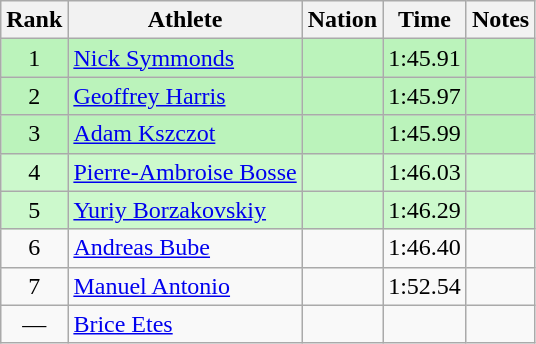<table class="wikitable sortable" style="text-align:center">
<tr>
<th>Rank</th>
<th>Athlete</th>
<th>Nation</th>
<th>Time</th>
<th>Notes</th>
</tr>
<tr bgcolor=bbf3bb>
<td>1</td>
<td align=left><a href='#'>Nick Symmonds</a></td>
<td align=left></td>
<td>1:45.91</td>
<td></td>
</tr>
<tr bgcolor=bbf3bb>
<td>2</td>
<td align=left><a href='#'>Geoffrey Harris</a></td>
<td align=left></td>
<td>1:45.97</td>
<td></td>
</tr>
<tr bgcolor=bbf3bb>
<td>3</td>
<td align=left><a href='#'>Adam Kszczot</a></td>
<td align=left></td>
<td>1:45.99</td>
<td></td>
</tr>
<tr bgcolor=ccf9cc>
<td>4</td>
<td align=left><a href='#'>Pierre-Ambroise Bosse</a></td>
<td align=left></td>
<td>1:46.03</td>
<td></td>
</tr>
<tr bgcolor=ccf9cc>
<td>5</td>
<td align=left><a href='#'>Yuriy Borzakovskiy</a></td>
<td align=left></td>
<td>1:46.29</td>
<td></td>
</tr>
<tr>
<td>6</td>
<td align=left><a href='#'>Andreas Bube</a></td>
<td align=left></td>
<td>1:46.40</td>
<td></td>
</tr>
<tr>
<td>7</td>
<td align=left><a href='#'>Manuel Antonio</a></td>
<td align=left></td>
<td>1:52.54</td>
<td></td>
</tr>
<tr>
<td data-sort-value-8>—</td>
<td align=left><a href='#'>Brice Etes</a></td>
<td align=left></td>
<td data-sort-value=9:99.99></td>
<td></td>
</tr>
</table>
